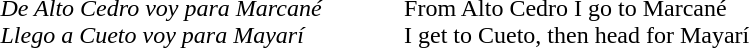<table>
<tr>
<td style="padding-right:3em;"><br><em>De Alto Cedro voy para Marcané</em><br><em>Llego a Cueto voy para Mayarí</em></td>
<td></td>
<td><br>From Alto Cedro I go to Marcané<br>I get to Cueto, then head for Mayarí</td>
</tr>
</table>
